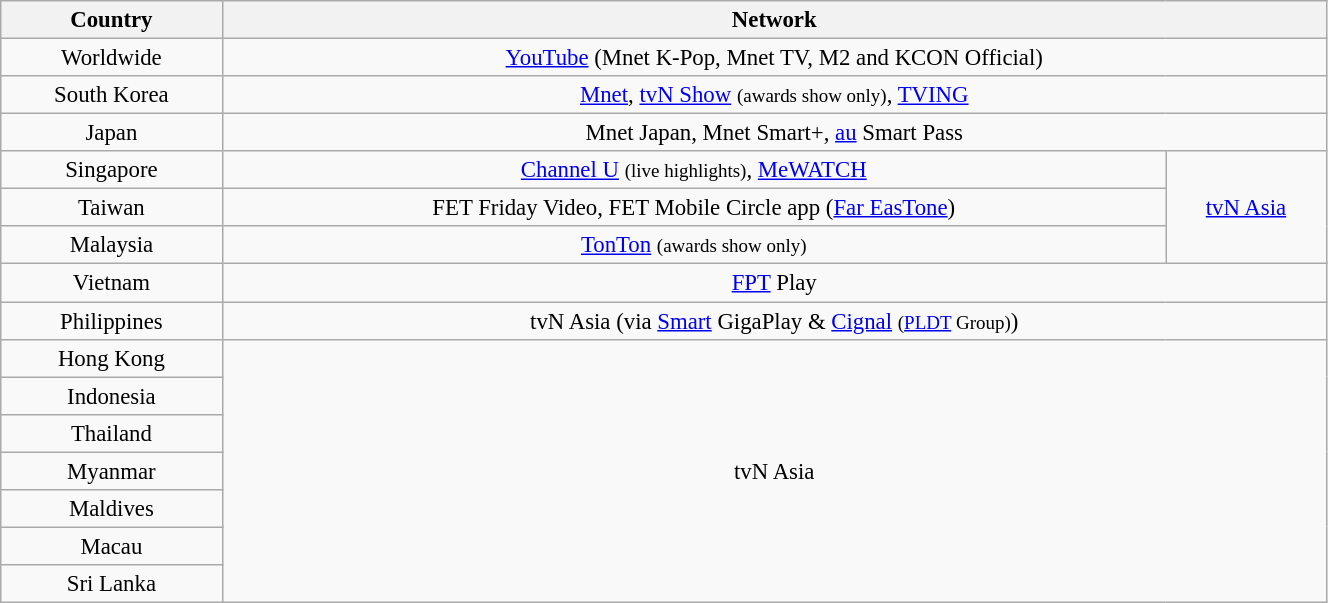<table class="wikitable" style="width:70%; text-align:center; font-size:95%">
<tr>
<th>Country</th>
<th colspan="2">Network</th>
</tr>
<tr>
<td>Worldwide</td>
<td colspan="2"><a href='#'>YouTube</a> (Mnet K-Pop, Mnet TV, M2 and KCON Official)</td>
</tr>
<tr>
<td>South Korea</td>
<td colspan="2"><a href='#'>Mnet</a>, <a href='#'>tvN Show</a> <small>(awards show only)</small>, <a href='#'>TVING</a></td>
</tr>
<tr>
<td>Japan</td>
<td colspan="2">Mnet Japan, Mnet Smart+, <a href='#'>au</a> Smart Pass</td>
</tr>
<tr>
<td>Singapore</td>
<td><a href='#'>Channel U</a> <small>(live highlights)</small>, <a href='#'>MeWATCH</a></td>
<td rowspan="3"><a href='#'>tvN Asia</a></td>
</tr>
<tr>
<td>Taiwan</td>
<td>FET Friday Video, FET Mobile Circle app (<a href='#'>Far EasTone</a>)</td>
</tr>
<tr>
<td>Malaysia</td>
<td><a href='#'>TonTon</a> <small>(awards show only)</small></td>
</tr>
<tr>
<td>Vietnam</td>
<td colspan="2"><a href='#'>FPT</a> Play</td>
</tr>
<tr>
<td>Philippines</td>
<td colspan="2">tvN Asia (via <a href='#'>Smart</a> GigaPlay & <a href='#'>Cignal</a> <small>(<a href='#'>PLDT</a> Group)</small>)</td>
</tr>
<tr>
<td>Hong Kong</td>
<td colspan="2" rowspan="7">tvN Asia</td>
</tr>
<tr>
<td>Indonesia</td>
</tr>
<tr>
<td>Thailand</td>
</tr>
<tr>
<td>Myanmar</td>
</tr>
<tr>
<td>Maldives</td>
</tr>
<tr>
<td>Macau</td>
</tr>
<tr>
<td>Sri Lanka</td>
</tr>
</table>
